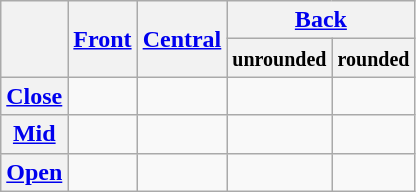<table class="wikitable" style="text-align:center">
<tr>
<th rowspan="2"></th>
<th rowspan="2"><a href='#'>Front</a></th>
<th rowspan="2"><a href='#'>Central</a></th>
<th colspan="2"><a href='#'>Back</a></th>
</tr>
<tr>
<th><small>unrounded</small></th>
<th><small>rounded</small></th>
</tr>
<tr>
<th><a href='#'>Close</a></th>
<td></td>
<td></td>
<td></td>
<td></td>
</tr>
<tr>
<th><a href='#'>Mid</a></th>
<td></td>
<td></td>
<td></td>
<td></td>
</tr>
<tr>
<th><a href='#'>Open</a></th>
<td></td>
<td></td>
<td></td>
<td></td>
</tr>
</table>
